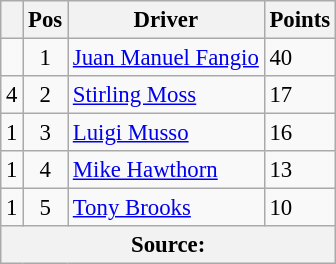<table class="wikitable" style="font-size: 95%;">
<tr>
<th></th>
<th>Pos</th>
<th>Driver</th>
<th>Points</th>
</tr>
<tr>
<td align="left"></td>
<td align="center">1</td>
<td> <a href='#'>Juan Manuel Fangio</a></td>
<td align="left">40</td>
</tr>
<tr>
<td align="left"> 4</td>
<td align="center">2</td>
<td> <a href='#'>Stirling Moss</a></td>
<td align="left">17</td>
</tr>
<tr>
<td align="left"> 1</td>
<td align="center">3</td>
<td> <a href='#'>Luigi Musso</a></td>
<td align="left">16</td>
</tr>
<tr>
<td align="left"> 1</td>
<td align="center">4</td>
<td> <a href='#'>Mike Hawthorn</a></td>
<td align="left">13</td>
</tr>
<tr>
<td align="left"> 1</td>
<td align="center">5</td>
<td> <a href='#'>Tony Brooks</a></td>
<td align="left">10</td>
</tr>
<tr>
<th colspan=4>Source:</th>
</tr>
</table>
